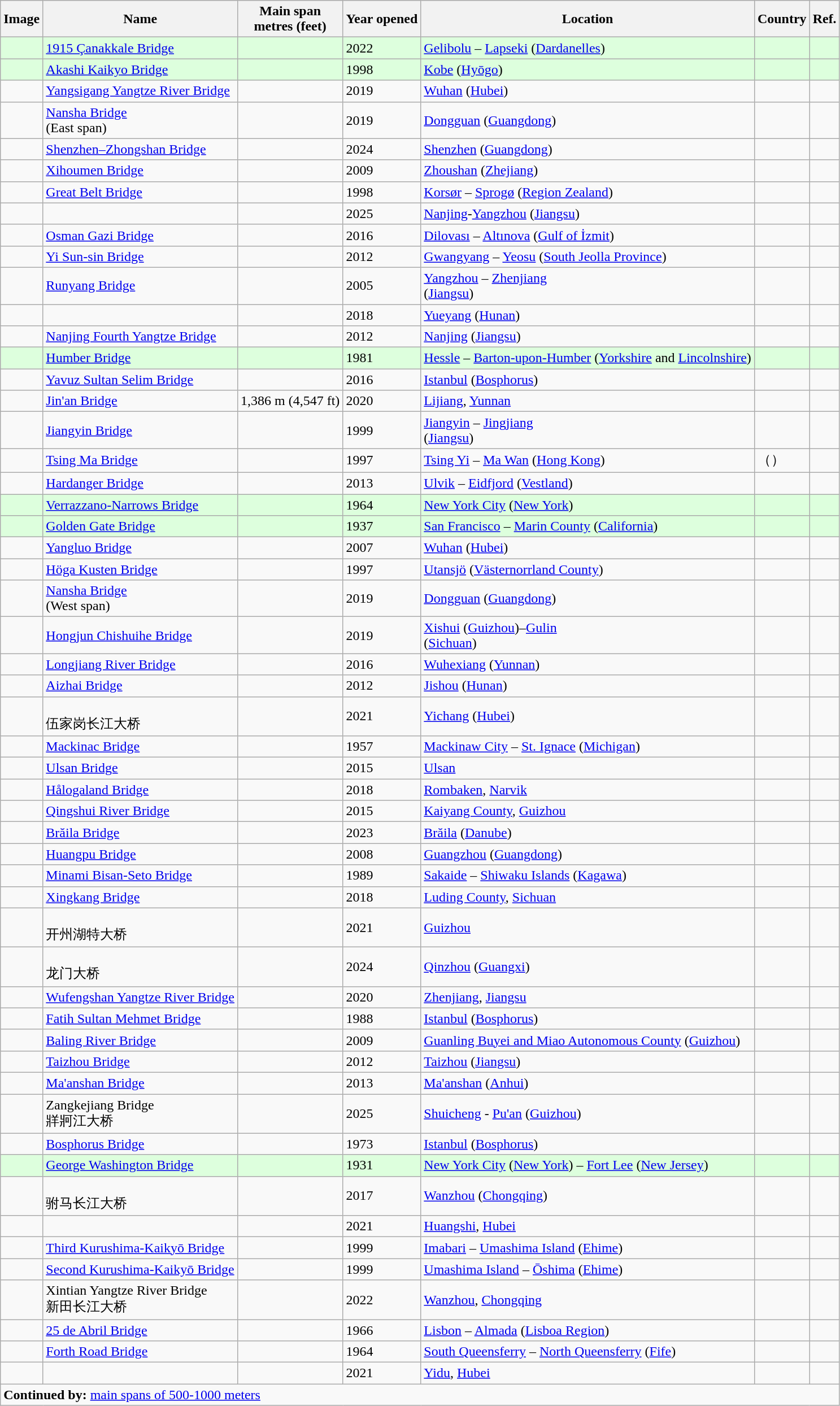<table class="wikitable sortable sortables static-row-numbers">
<tr style="background:#efefef;">
<th>Image</th>
<th>Name</th>
<th>Main span<br>metres (feet)</th>
<th>Year opened</th>
<th>Location</th>
<th>Country</th>
<th class="unsortable">Ref.</th>
</tr>
<tr style="background:#dfd;">
<td></td>
<td><a href='#'>1915 Çanakkale Bridge</a></td>
<td></td>
<td>2022</td>
<td><a href='#'>Gelibolu</a> – <a href='#'>Lapseki</a> (<a href='#'>Dardanelles</a>)<br><small></small></td>
<td></td>
<td></td>
</tr>
<tr style="background:#dfd;">
<td></td>
<td><a href='#'>Akashi Kaikyo Bridge</a></td>
<td></td>
<td>1998</td>
<td><a href='#'>Kobe</a> (<a href='#'>Hyōgo</a>)<br><small></small></td>
<td></td>
<td></td>
</tr>
<tr>
<td></td>
<td><a href='#'>Yangsigang Yangtze River Bridge</a></td>
<td></td>
<td>2019</td>
<td><a href='#'>Wuhan</a> (<a href='#'>Hubei</a>)<br><small></small></td>
<td></td>
<td></td>
</tr>
<tr>
<td></td>
<td><a href='#'>Nansha Bridge</a><br>(East span)</td>
<td></td>
<td>2019</td>
<td><a href='#'>Dongguan</a> (<a href='#'>Guangdong</a>)<br><small></small></td>
<td></td>
<td></td>
</tr>
<tr>
<td></td>
<td><a href='#'>Shenzhen–Zhongshan Bridge</a><br></td>
<td></td>
<td>2024</td>
<td><a href='#'>Shenzhen</a> (<a href='#'>Guangdong</a>)<br><small></small></td>
<td></td>
<td></td>
</tr>
<tr>
<td></td>
<td><a href='#'>Xihoumen Bridge</a></td>
<td></td>
<td>2009</td>
<td><a href='#'>Zhoushan</a> (<a href='#'>Zhejiang</a>)<br><small></small></td>
<td></td>
<td></td>
</tr>
<tr>
<td></td>
<td><a href='#'>Great Belt Bridge</a></td>
<td></td>
<td>1998</td>
<td><a href='#'>Korsør</a> – <a href='#'>Sprogø</a> (<a href='#'>Region Zealand</a>)<br><small></small></td>
<td></td>
<td></td>
</tr>
<tr>
<td></td>
<td></td>
<td></td>
<td>2025</td>
<td><a href='#'>Nanjing</a>-<a href='#'>Yangzhou</a> (<a href='#'>Jiangsu</a>)<br><small></small></td>
<td></td>
<td></td>
</tr>
<tr>
<td></td>
<td><a href='#'>Osman Gazi Bridge</a></td>
<td></td>
<td>2016</td>
<td><a href='#'>Dilovası</a> – <a href='#'>Altınova</a> (<a href='#'>Gulf of İzmit</a>)<br><small></small></td>
<td></td>
<td></td>
</tr>
<tr ->
<td></td>
<td><a href='#'>Yi Sun-sin Bridge</a></td>
<td></td>
<td>2012</td>
<td><a href='#'>Gwangyang</a> – <a href='#'>Yeosu</a> (<a href='#'>South Jeolla Province</a>)<br><small></small></td>
<td></td>
<td></td>
</tr>
<tr>
<td></td>
<td><a href='#'>Runyang Bridge</a></td>
<td></td>
<td>2005</td>
<td><a href='#'>Yangzhou</a> – <a href='#'>Zhenjiang</a><br>(<a href='#'>Jiangsu</a>)<br><small></small></td>
<td></td>
<td></td>
</tr>
<tr>
<td></td>
<td></td>
<td></td>
<td>2018</td>
<td><a href='#'>Yueyang</a>  (<a href='#'>Hunan</a>)<br><small></small></td>
<td></td>
<td></td>
</tr>
<tr>
<td></td>
<td><a href='#'>Nanjing Fourth Yangtze Bridge</a></td>
<td></td>
<td>2012</td>
<td><a href='#'>Nanjing</a> (<a href='#'>Jiangsu</a>)<br><small></small></td>
<td></td>
<td></td>
</tr>
<tr style="background:#dfd;">
<td></td>
<td><a href='#'>Humber Bridge</a></td>
<td></td>
<td>1981</td>
<td><a href='#'>Hessle</a> – <a href='#'>Barton-upon-Humber</a> (<a href='#'>Yorkshire</a> and <a href='#'>Lincolnshire</a>)<br><small></small></td>
<td></td>
<td></td>
</tr>
<tr>
<td></td>
<td><a href='#'>Yavuz Sultan Selim Bridge</a></td>
<td></td>
<td>2016</td>
<td><a href='#'>Istanbul</a> (<a href='#'>Bosphorus</a>)<br><small></small></td>
<td></td>
<td></td>
</tr>
<tr>
<td></td>
<td><a href='#'>Jin'an Bridge</a></td>
<td>1,386 m (4,547 ft)</td>
<td>2020</td>
<td><a href='#'>Lijiang</a>, <a href='#'>Yunnan</a><br><small></small></td>
<td></td>
<td></td>
</tr>
<tr>
<td></td>
<td><a href='#'>Jiangyin Bridge</a></td>
<td></td>
<td>1999</td>
<td><a href='#'>Jiangyin</a> – <a href='#'>Jingjiang</a><br>(<a href='#'>Jiangsu</a>)<br><small></small></td>
<td></td>
<td></td>
</tr>
<tr>
<td></td>
<td><a href='#'>Tsing Ma Bridge</a></td>
<td></td>
<td>1997</td>
<td><a href='#'>Tsing Yi</a> – <a href='#'>Ma Wan</a> (<a href='#'>Hong Kong</a>)<br><small></small></td>
<td>（）</td>
<td></td>
</tr>
<tr>
<td></td>
<td><a href='#'>Hardanger Bridge</a></td>
<td></td>
<td>2013</td>
<td><a href='#'>Ulvik</a> – <a href='#'>Eidfjord</a> (<a href='#'>Vestland</a>)<br><small></small></td>
<td></td>
<td></td>
</tr>
<tr style="background:#dfd;">
<td></td>
<td><a href='#'>Verrazzano-Narrows Bridge</a></td>
<td></td>
<td>1964</td>
<td><a href='#'>New York City</a> (<a href='#'>New York</a>)<br><small></small></td>
<td></td>
<td></td>
</tr>
<tr style="background:#dfd;">
<td></td>
<td><a href='#'>Golden Gate Bridge</a></td>
<td></td>
<td>1937</td>
<td><a href='#'>San Francisco</a> – <a href='#'>Marin County</a> (<a href='#'>California</a>)<br><small></small></td>
<td></td>
<td></td>
</tr>
<tr>
<td></td>
<td><a href='#'>Yangluo Bridge</a></td>
<td></td>
<td>2007</td>
<td><a href='#'>Wuhan</a> (<a href='#'>Hubei</a>)<br><small></small></td>
<td></td>
<td></td>
</tr>
<tr>
<td></td>
<td><a href='#'>Höga Kusten Bridge</a></td>
<td></td>
<td>1997</td>
<td><a href='#'>Utansjö</a> (<a href='#'>Västernorrland County</a>)<br><small></small></td>
<td></td>
<td></td>
</tr>
<tr>
<td></td>
<td><a href='#'>Nansha Bridge</a><br>(West span)</td>
<td></td>
<td>2019</td>
<td><a href='#'>Dongguan</a> (<a href='#'>Guangdong</a>)<br><small></small></td>
<td></td>
<td></td>
</tr>
<tr>
<td></td>
<td><a href='#'>Hongjun Chishuihe Bridge</a></td>
<td></td>
<td>2019</td>
<td><a href='#'>Xishui</a> (<a href='#'>Guizhou</a>)–<a href='#'>Gulin</a><br>(<a href='#'>Sichuan</a>)</td>
<td></td>
<td></td>
</tr>
<tr>
<td></td>
<td><a href='#'>Longjiang River Bridge</a></td>
<td></td>
<td>2016</td>
<td><a href='#'>Wuhexiang</a> (<a href='#'>Yunnan</a>)<br><small></small></td>
<td></td>
<td></td>
</tr>
<tr ->
<td></td>
<td><a href='#'>Aizhai Bridge</a></td>
<td></td>
<td>2012</td>
<td><a href='#'>Jishou</a> (<a href='#'>Hunan</a>)<br><small></small></td>
<td></td>
<td></td>
</tr>
<tr>
<td></td>
<td><br>伍家岗长江大桥</td>
<td></td>
<td>2021</td>
<td><a href='#'>Yichang</a> (<a href='#'>Hubei</a>)<br><small></small></td>
<td></td>
<td></td>
</tr>
<tr>
<td></td>
<td><a href='#'>Mackinac Bridge</a></td>
<td></td>
<td>1957</td>
<td><a href='#'>Mackinaw City</a> – <a href='#'>St. Ignace</a> (<a href='#'>Michigan</a>)<br><small></small></td>
<td></td>
<td></td>
</tr>
<tr>
<td></td>
<td><a href='#'>Ulsan Bridge</a></td>
<td></td>
<td>2015</td>
<td><a href='#'>Ulsan</a><br><small></small></td>
<td></td>
<td></td>
</tr>
<tr>
<td></td>
<td><a href='#'>Hålogaland Bridge</a></td>
<td></td>
<td>2018</td>
<td><a href='#'>Rombaken</a>, <a href='#'>Narvik</a><br><small></small></td>
<td></td>
<td></td>
</tr>
<tr>
<td></td>
<td><a href='#'>Qingshui River Bridge</a></td>
<td></td>
<td>2015</td>
<td><a href='#'>Kaiyang County</a>, <a href='#'>Guizhou</a> <br><small></small></td>
<td></td>
<td></td>
</tr>
<tr>
<td></td>
<td><a href='#'>Brăila Bridge</a></td>
<td></td>
<td>2023</td>
<td><a href='#'>Brăila</a> (<a href='#'>Danube</a>)<br><small></small></td>
<td></td>
<td></td>
</tr>
<tr>
<td></td>
<td><a href='#'>Huangpu Bridge</a></td>
<td></td>
<td>2008</td>
<td><a href='#'>Guangzhou</a> (<a href='#'>Guangdong</a>)<br><small></small></td>
<td></td>
<td></td>
</tr>
<tr>
<td></td>
<td><a href='#'>Minami Bisan-Seto Bridge</a></td>
<td></td>
<td>1989</td>
<td><a href='#'>Sakaide</a> – <a href='#'>Shiwaku Islands</a> (<a href='#'>Kagawa</a>)<br><small></small></td>
<td></td>
<td></td>
</tr>
<tr>
<td></td>
<td><a href='#'>Xingkang Bridge</a></td>
<td></td>
<td>2018</td>
<td><a href='#'>Luding County</a>, <a href='#'>Sichuan</a><br><small></small></td>
<td></td>
<td></td>
</tr>
<tr>
<td></td>
<td><br>开州湖特大桥</td>
<td></td>
<td>2021</td>
<td><a href='#'>Guizhou</a><br><small></small></td>
<td></td>
<td></td>
</tr>
<tr>
<td></td>
<td><br>龙门大桥</td>
<td></td>
<td>2024</td>
<td><a href='#'>Qinzhou</a> (<a href='#'>Guangxi</a>)<br><small></small></td>
<td></td>
<td></td>
</tr>
<tr>
<td></td>
<td><a href='#'>Wufengshan Yangtze River Bridge</a></td>
<td></td>
<td>2020</td>
<td><a href='#'>Zhenjiang</a>, <a href='#'>Jiangsu</a><br><small></small></td>
<td></td>
<td></td>
</tr>
<tr>
<td></td>
<td><a href='#'>Fatih Sultan Mehmet Bridge</a></td>
<td></td>
<td>1988</td>
<td><a href='#'>Istanbul</a> (<a href='#'>Bosphorus</a>)<br><small></small></td>
<td></td>
<td></td>
</tr>
<tr>
<td></td>
<td><a href='#'>Baling River Bridge</a></td>
<td></td>
<td>2009</td>
<td><a href='#'>Guanling Buyei and Miao Autonomous County</a> (<a href='#'>Guizhou</a>)<br><small></small></td>
<td></td>
<td></td>
</tr>
<tr ->
<td></td>
<td><a href='#'>Taizhou Bridge</a></td>
<td></td>
<td>2012</td>
<td><a href='#'>Taizhou</a> (<a href='#'>Jiangsu</a>)<br><small></small></td>
<td></td>
<td></td>
</tr>
<tr>
<td></td>
<td><a href='#'>Ma'anshan Bridge</a></td>
<td></td>
<td>2013</td>
<td><a href='#'>Ma'anshan</a> (<a href='#'>Anhui</a>)<br><small></small></td>
<td></td>
<td></td>
</tr>
<tr>
<td></td>
<td>Zangkejiang Bridge<br>牂牁江大桥</td>
<td></td>
<td>2025</td>
<td><a href='#'>Shuicheng</a> - <a href='#'>Pu'an</a> (<a href='#'>Guizhou</a>)<br><small></small></td>
<td></td>
<td></td>
</tr>
<tr>
<td></td>
<td><a href='#'>Bosphorus Bridge</a></td>
<td></td>
<td>1973</td>
<td><a href='#'>Istanbul</a> (<a href='#'>Bosphorus</a>)<br><small></small></td>
<td></td>
<td></td>
</tr>
<tr style="background:#dfd;">
<td></td>
<td><a href='#'>George Washington Bridge</a></td>
<td></td>
<td>1931</td>
<td><a href='#'>New York City</a> (<a href='#'>New York</a>) – <a href='#'>Fort Lee</a> (<a href='#'>New Jersey</a>)<br><small></small></td>
<td></td>
<td></td>
</tr>
<tr>
<td></td>
<td><br>驸马长江大桥</td>
<td></td>
<td>2017</td>
<td><a href='#'>Wanzhou</a> (<a href='#'>Chongqing</a>)<br><small></small></td>
<td></td>
<td></td>
</tr>
<tr>
<td></td>
<td></td>
<td></td>
<td>2021</td>
<td><a href='#'>Huangshi</a>, <a href='#'>Hubei</a><br><small></small></td>
<td></td>
<td></td>
</tr>
<tr>
<td></td>
<td><a href='#'>Third Kurushima-Kaikyō Bridge</a></td>
<td></td>
<td>1999</td>
<td><a href='#'>Imabari</a> – <a href='#'>Umashima Island</a> (<a href='#'>Ehime</a>)<br><small></small></td>
<td></td>
<td></td>
</tr>
<tr ->
<td></td>
<td><a href='#'>Second Kurushima-Kaikyō Bridge</a></td>
<td></td>
<td>1999</td>
<td><a href='#'>Umashima Island</a> – <a href='#'>Ōshima</a> (<a href='#'>Ehime</a>)<br><small></small></td>
<td></td>
<td></td>
</tr>
<tr>
<td></td>
<td>Xintian Yangtze River Bridge<br>新田长江大桥</td>
<td></td>
<td>2022</td>
<td><a href='#'>Wanzhou</a>, <a href='#'>Chongqing</a><br><small></small></td>
<td></td>
<td></td>
</tr>
<tr>
<td></td>
<td><a href='#'>25 de Abril Bridge</a></td>
<td></td>
<td>1966</td>
<td><a href='#'>Lisbon</a> – <a href='#'>Almada</a> (<a href='#'>Lisboa Region</a>)<br><small></small></td>
<td></td>
<td></td>
</tr>
<tr>
<td></td>
<td><a href='#'>Forth Road Bridge</a></td>
<td></td>
<td>1964</td>
<td><a href='#'>South Queensferry</a> – <a href='#'>North Queensferry</a> (<a href='#'>Fife</a>)<br><small></small></td>
<td></td>
<td></td>
</tr>
<tr>
<td></td>
<td></td>
<td></td>
<td>2021</td>
<td><a href='#'>Yidu</a>, <a href='#'>Hubei</a><br><small></small></td>
<td></td>
<td></td>
</tr>
<tr>
<td colspan="7"><strong>Continued by:</strong> <a href='#'>main spans of 500-1000 meters</a></td>
</tr>
</table>
